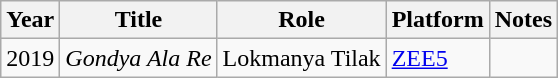<table class="wikitable">
<tr>
<th>Year</th>
<th>Title</th>
<th>Role</th>
<th>Platform</th>
<th>Notes</th>
</tr>
<tr>
<td>2019</td>
<td><em>Gondya Ala Re</em></td>
<td>Lokmanya Tilak</td>
<td><a href='#'>ZEE5</a></td>
<td></td>
</tr>
</table>
